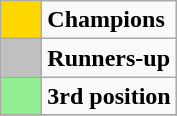<table class="wikitable" style="text-align:center">
<tr>
<td style="background:gold" width="20"></td>
<td align="left"><strong>Champions</strong></td>
</tr>
<tr>
<td style="background:silver" width="20"></td>
<td align="left"><strong>Runners-up</strong></td>
</tr>
<tr>
<td style="background:#90EE90" width="20"></td>
<td align="left"><strong>3rd position</strong></td>
</tr>
<tr>
</tr>
</table>
